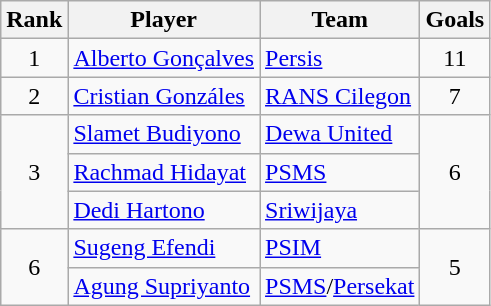<table class="wikitable" style="text-align:center">
<tr>
<th>Rank</th>
<th>Player</th>
<th>Team</th>
<th>Goals</th>
</tr>
<tr>
<td>1</td>
<td align="left"> <a href='#'>Alberto Gonçalves</a></td>
<td align="left"><a href='#'>Persis</a></td>
<td>11</td>
</tr>
<tr>
<td>2</td>
<td align="left"> <a href='#'>Cristian Gonzáles</a></td>
<td align="left"><a href='#'>RANS Cilegon</a></td>
<td>7</td>
</tr>
<tr>
<td rowspan="3">3</td>
<td align="left"> <a href='#'>Slamet Budiyono</a></td>
<td align="left"><a href='#'>Dewa United</a></td>
<td rowspan="3">6</td>
</tr>
<tr>
<td align="left"> <a href='#'>Rachmad Hidayat</a></td>
<td align="left"><a href='#'>PSMS</a></td>
</tr>
<tr>
<td align="left"> <a href='#'>Dedi Hartono</a></td>
<td align="left"><a href='#'>Sriwijaya</a></td>
</tr>
<tr>
<td rowspan="2">6</td>
<td align="left"> <a href='#'>Sugeng Efendi</a></td>
<td align="left"><a href='#'>PSIM</a></td>
<td rowspan="2">5</td>
</tr>
<tr>
<td align="left"> <a href='#'>Agung Supriyanto</a></td>
<td align="left"><a href='#'>PSMS</a>/<a href='#'>Persekat</a></td>
</tr>
</table>
